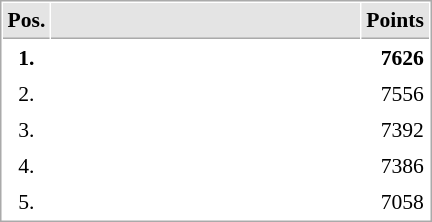<table cellspacing="1" cellpadding="3" style="border:1px solid #AAAAAA;font-size:90%">
<tr bgcolor="#E4E4E4">
<th style="border-bottom:1px solid #AAAAAA" width=10>Pos.</th>
<th style="border-bottom:1px solid #AAAAAA" width=200></th>
<th style="border-bottom:1px solid #AAAAAA" width=20>Points</th>
</tr>
<tr>
<td align="center"><strong>1.</strong></td>
<td><strong></strong></td>
<td align="right"><strong>7626</strong></td>
</tr>
<tr>
<td align="center">2.</td>
<td></td>
<td align="right">7556</td>
</tr>
<tr>
<td align="center">3.</td>
<td></td>
<td align="right">7392</td>
</tr>
<tr>
<td align="center">4.</td>
<td></td>
<td align="right">7386</td>
</tr>
<tr>
<td align="center">5.</td>
<td></td>
<td align="right">7058</td>
</tr>
</table>
